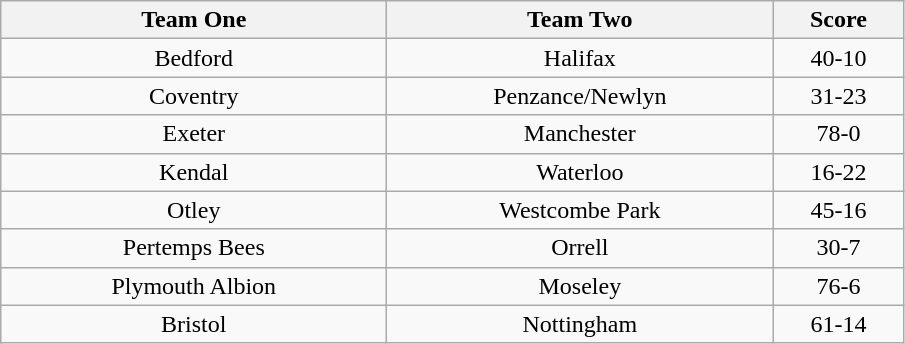<table class="wikitable" style="text-align: center">
<tr>
<th width=250>Team One</th>
<th width=250>Team Two</th>
<th width=80>Score</th>
</tr>
<tr>
<td>Bedford</td>
<td>Halifax</td>
<td>40-10</td>
</tr>
<tr>
<td>Coventry</td>
<td>Penzance/Newlyn</td>
<td>31-23</td>
</tr>
<tr>
<td>Exeter</td>
<td>Manchester</td>
<td>78-0</td>
</tr>
<tr>
<td>Kendal</td>
<td>Waterloo</td>
<td>16-22</td>
</tr>
<tr>
<td>Otley</td>
<td>Westcombe Park</td>
<td>45-16</td>
</tr>
<tr>
<td>Pertemps Bees</td>
<td>Orrell</td>
<td>30-7</td>
</tr>
<tr>
<td>Plymouth Albion</td>
<td>Moseley</td>
<td>76-6</td>
</tr>
<tr>
<td>Bristol</td>
<td>Nottingham</td>
<td>61-14</td>
</tr>
</table>
